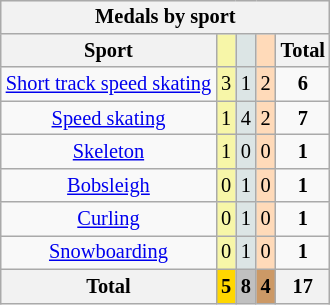<table class="wikitable" style="font-size:85%; float:right; clear:right;">
<tr style="background:#efefef;">
<th colspan=5>Medals by sport</th>
</tr>
<tr align=center>
<th>Sport</th>
<td bgcolor=#f7f6a8></td>
<td bgcolor=#dce5e5></td>
<td bgcolor=#ffdab9></td>
<th>Total</th>
</tr>
<tr align=center>
<td><a href='#'>Short track speed skating</a></td>
<td style="background:#F7F6A8;">3</td>
<td style="background:#DCE5E5;">1</td>
<td style="background:#FFDAB9;">2</td>
<td><strong>6</strong></td>
</tr>
<tr align=center>
<td><a href='#'>Speed skating</a></td>
<td style="background:#F7F6A8;">1</td>
<td style="background:#DCE5E5;">4</td>
<td style="background:#FFDAB9;">2</td>
<td><strong>7</strong></td>
</tr>
<tr align=center>
<td><a href='#'>Skeleton</a></td>
<td style="background:#F7F6A8;">1</td>
<td style="background:#DCE5E5;">0</td>
<td style="background:#FFDAB9;">0</td>
<td><strong>1</strong></td>
</tr>
<tr align=center>
<td><a href='#'>Bobsleigh</a></td>
<td style="background:#F7F6A8;">0</td>
<td style="background:#DCE5E5;">1</td>
<td style="background:#FFDAB9;">0</td>
<td><strong>1</strong></td>
</tr>
<tr align=center>
<td><a href='#'>Curling</a></td>
<td style="background:#F7F6A8;">0</td>
<td style="background:#DCE5E5;">1</td>
<td style="background:#FFDAB9;">0</td>
<td><strong>1</strong></td>
</tr>
<tr align=center>
<td><a href='#'>Snowboarding</a></td>
<td style="background:#F7F6A8;">0</td>
<td style="background:#DCE5E5;">1</td>
<td style="background:#FFDAB9;">0</td>
<td><strong>1</strong></td>
</tr>
<tr align=center>
<th>Total</th>
<th style="background:gold;">5</th>
<th style="background:silver;">8</th>
<th style="background:#c96;">4</th>
<th>17</th>
</tr>
</table>
